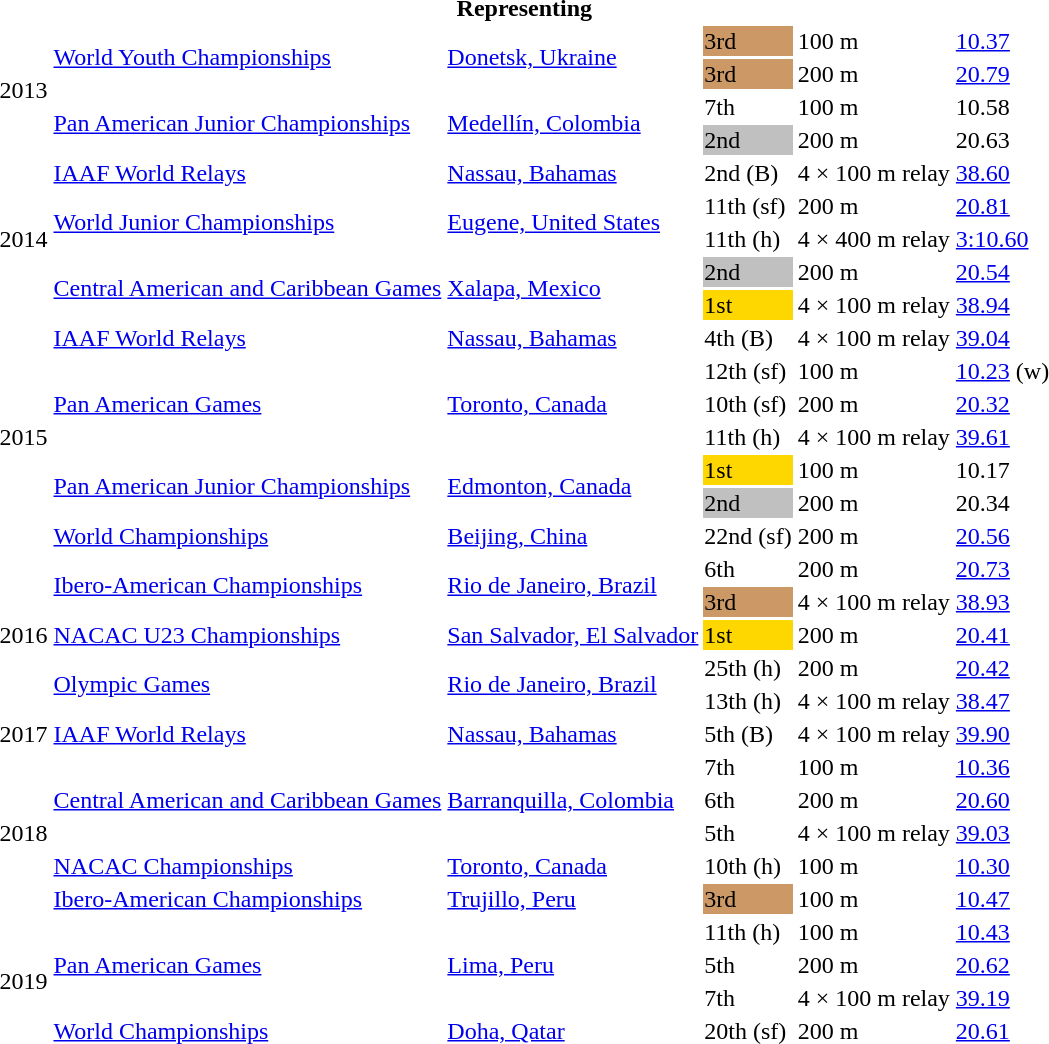<table>
<tr>
<th colspan="6">Representing </th>
</tr>
<tr>
<td rowspan=4>2013</td>
<td rowspan=2><a href='#'>World Youth Championships</a></td>
<td rowspan=2><a href='#'>Donetsk, Ukraine</a></td>
<td bgcolor=cc9966>3rd</td>
<td>100 m</td>
<td><a href='#'>10.37</a></td>
</tr>
<tr>
<td bgcolor=cc9966>3rd</td>
<td>200 m</td>
<td><a href='#'>20.79</a></td>
</tr>
<tr>
<td rowspan=2><a href='#'>Pan American Junior Championships</a></td>
<td rowspan=2><a href='#'>Medellín, Colombia</a></td>
<td>7th</td>
<td>100 m</td>
<td>10.58</td>
</tr>
<tr>
<td bgcolor=silver>2nd</td>
<td>200 m</td>
<td>20.63</td>
</tr>
<tr>
<td rowspan=5>2014</td>
<td><a href='#'>IAAF World Relays</a></td>
<td><a href='#'>Nassau, Bahamas</a></td>
<td>2nd (B)</td>
<td>4 × 100 m relay</td>
<td><a href='#'>38.60</a></td>
</tr>
<tr>
<td rowspan=2><a href='#'>World Junior Championships</a></td>
<td rowspan=2><a href='#'>Eugene, United States</a></td>
<td>11th (sf)</td>
<td>200 m</td>
<td><a href='#'>20.81</a></td>
</tr>
<tr>
<td>11th (h)</td>
<td>4 × 400 m relay</td>
<td><a href='#'>3:10.60</a></td>
</tr>
<tr>
<td rowspan=2><a href='#'>Central American and Caribbean Games</a></td>
<td rowspan=2><a href='#'>Xalapa, Mexico</a></td>
<td bgcolor=silver>2nd</td>
<td>200 m</td>
<td><a href='#'>20.54</a></td>
</tr>
<tr>
<td bgcolor=gold>1st</td>
<td>4 × 100 m relay</td>
<td><a href='#'>38.94</a></td>
</tr>
<tr>
<td rowspan=7>2015</td>
<td><a href='#'>IAAF World Relays</a></td>
<td><a href='#'>Nassau, Bahamas</a></td>
<td>4th (B)</td>
<td>4 × 100 m relay</td>
<td><a href='#'>39.04</a></td>
</tr>
<tr>
<td rowspan=3><a href='#'>Pan American Games</a></td>
<td rowspan=3><a href='#'>Toronto, Canada</a></td>
<td>12th (sf)</td>
<td>100 m</td>
<td><a href='#'>10.23</a> (w)</td>
</tr>
<tr>
<td>10th (sf)</td>
<td>200 m</td>
<td><a href='#'>20.32</a></td>
</tr>
<tr>
<td>11th (h)</td>
<td>4 × 100 m relay</td>
<td><a href='#'>39.61</a></td>
</tr>
<tr>
<td rowspan=2><a href='#'>Pan American Junior Championships</a></td>
<td rowspan=2><a href='#'>Edmonton, Canada</a></td>
<td bgcolor=gold>1st</td>
<td>100 m</td>
<td>10.17</td>
</tr>
<tr>
<td bgcolor=silver>2nd</td>
<td>200 m</td>
<td>20.34</td>
</tr>
<tr>
<td><a href='#'>World Championships</a></td>
<td><a href='#'>Beijing, China</a></td>
<td>22nd (sf)</td>
<td>200 m</td>
<td><a href='#'>20.56</a></td>
</tr>
<tr>
<td rowspan=5>2016</td>
<td rowspan=2><a href='#'>Ibero-American Championships</a></td>
<td rowspan=2><a href='#'>Rio de Janeiro, Brazil</a></td>
<td>6th</td>
<td>200 m</td>
<td><a href='#'>20.73</a></td>
</tr>
<tr>
<td bgcolor=cc9966>3rd</td>
<td>4 × 100 m relay</td>
<td><a href='#'>38.93</a></td>
</tr>
<tr>
<td><a href='#'>NACAC U23 Championships</a></td>
<td><a href='#'>San Salvador, El Salvador</a></td>
<td bgcolor=gold>1st</td>
<td>200 m</td>
<td><a href='#'>20.41</a></td>
</tr>
<tr>
<td rowspan=2><a href='#'>Olympic Games</a></td>
<td rowspan=2><a href='#'>Rio de Janeiro, Brazil</a></td>
<td>25th (h)</td>
<td>200 m</td>
<td><a href='#'>20.42</a></td>
</tr>
<tr>
<td>13th (h)</td>
<td>4 × 100 m relay</td>
<td><a href='#'>38.47</a></td>
</tr>
<tr>
<td>2017</td>
<td><a href='#'>IAAF World Relays</a></td>
<td><a href='#'>Nassau, Bahamas</a></td>
<td>5th (B)</td>
<td>4 × 100 m relay</td>
<td><a href='#'>39.90</a></td>
</tr>
<tr>
<td rowspan=5>2018</td>
<td rowspan=3><a href='#'>Central American and Caribbean Games</a></td>
<td rowspan=3><a href='#'>Barranquilla, Colombia</a></td>
<td>7th</td>
<td>100 m</td>
<td><a href='#'>10.36</a></td>
</tr>
<tr>
<td>6th</td>
<td>200 m</td>
<td><a href='#'>20.60</a></td>
</tr>
<tr>
<td>5th</td>
<td>4 × 100 m relay</td>
<td><a href='#'>39.03</a></td>
</tr>
<tr>
<td><a href='#'>NACAC Championships</a></td>
<td><a href='#'>Toronto, Canada</a></td>
<td>10th (h)</td>
<td>100 m</td>
<td><a href='#'>10.30</a></td>
</tr>
<tr>
<td><a href='#'>Ibero-American Championships</a></td>
<td><a href='#'>Trujillo, Peru</a></td>
<td bgcolor=cc9966>3rd</td>
<td>100 m</td>
<td><a href='#'>10.47</a></td>
</tr>
<tr>
<td rowspan=4>2019</td>
<td rowspan=3><a href='#'>Pan American Games</a></td>
<td rowspan=3><a href='#'>Lima, Peru</a></td>
<td>11th (h)</td>
<td>100 m</td>
<td><a href='#'>10.43</a></td>
</tr>
<tr>
<td>5th</td>
<td>200 m</td>
<td><a href='#'>20.62</a></td>
</tr>
<tr>
<td>7th</td>
<td>4 × 100 m relay</td>
<td><a href='#'>39.19</a></td>
</tr>
<tr>
<td><a href='#'>World Championships</a></td>
<td><a href='#'>Doha, Qatar</a></td>
<td>20th (sf)</td>
<td>200 m</td>
<td><a href='#'>20.61</a></td>
</tr>
</table>
